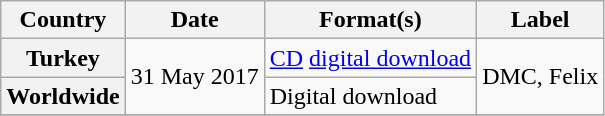<table class="wikitable plainrowheaders">
<tr>
<th scope="col">Country</th>
<th scope="col">Date</th>
<th scope="col">Format(s)</th>
<th scope="col">Label</th>
</tr>
<tr>
<th scope="row">Turkey</th>
<td rowspan="2">31 May 2017</td>
<td><a href='#'>CD</a> <a href='#'>digital download</a></td>
<td rowspan="2">DMC, Felix</td>
</tr>
<tr>
<th scope="row">Worldwide</th>
<td>Digital download</td>
</tr>
<tr>
</tr>
</table>
